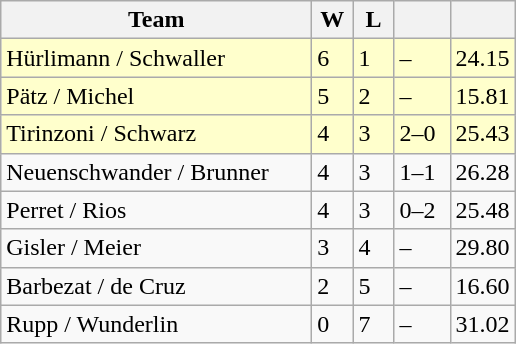<table class="wikitable">
<tr>
<th width="200">Team</th>
<th width="20">W</th>
<th width="20">L</th>
<th width=30></th>
<th width=20></th>
</tr>
<tr bgcolor=#ffffcc>
<td> Hürlimann / Schwaller</td>
<td>6</td>
<td>1</td>
<td>–</td>
<td>24.15</td>
</tr>
<tr bgcolor=#ffffcc>
<td> Pätz / Michel</td>
<td>5</td>
<td>2</td>
<td>–</td>
<td>15.81</td>
</tr>
<tr bgcolor=#ffffcc>
<td> Tirinzoni / Schwarz</td>
<td>4</td>
<td>3</td>
<td>2–0</td>
<td>25.43</td>
</tr>
<tr>
<td> Neuenschwander / Brunner</td>
<td>4</td>
<td>3</td>
<td>1–1</td>
<td>26.28</td>
</tr>
<tr>
<td> Perret / Rios</td>
<td>4</td>
<td>3</td>
<td>0–2</td>
<td>25.48</td>
</tr>
<tr>
<td> Gisler / Meier</td>
<td>3</td>
<td>4</td>
<td>–</td>
<td>29.80</td>
</tr>
<tr>
<td> Barbezat / de Cruz</td>
<td>2</td>
<td>5</td>
<td>–</td>
<td>16.60</td>
</tr>
<tr>
<td> Rupp / Wunderlin</td>
<td>0</td>
<td>7</td>
<td>–</td>
<td>31.02</td>
</tr>
</table>
